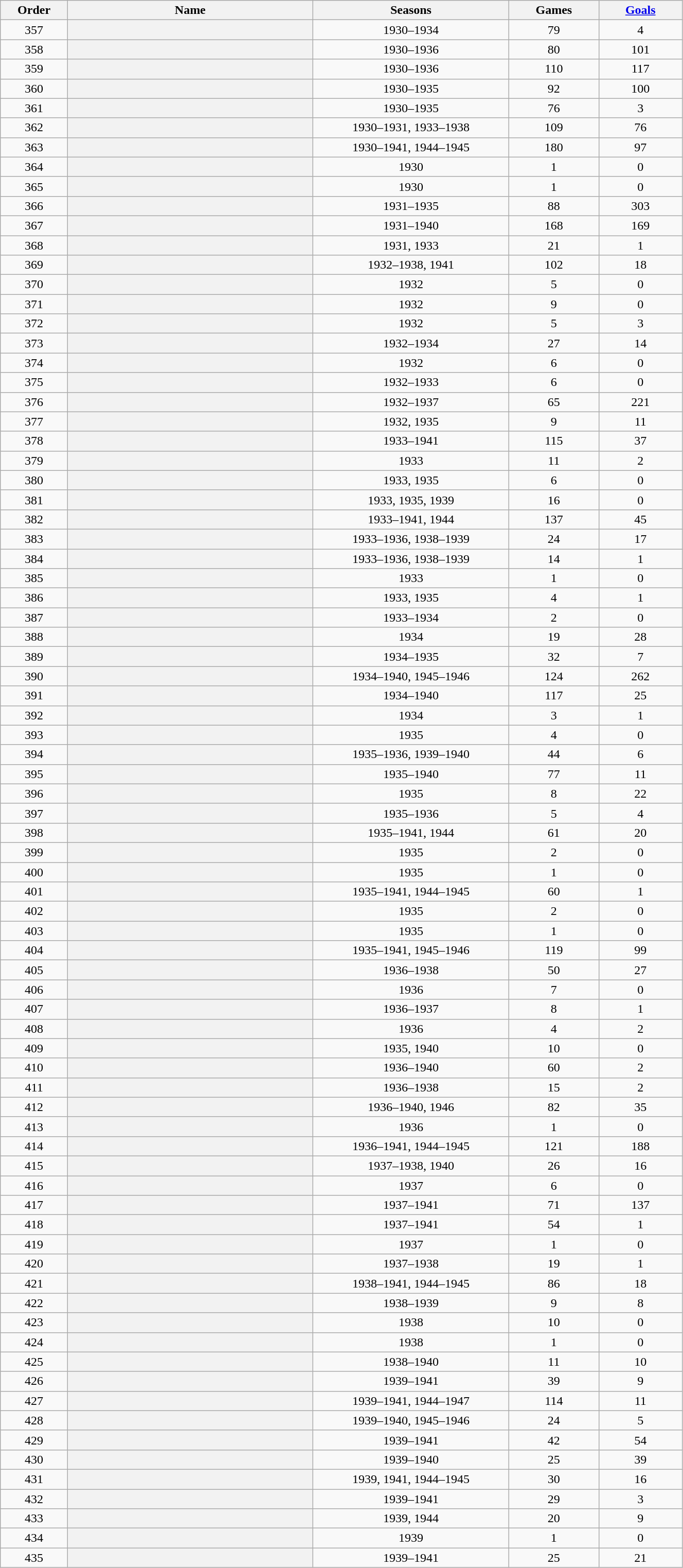<table class="wikitable plainrowheaders sortable"  style="text-align:center; width:70%;">
<tr>
<th scope="col" style="width:3%;">Order</th>
<th scope="col" style="width:15%;">Name</th>
<th scope="col" style="width:12%;">Seasons</th>
<th scope="col" style="width:5%;">Games</th>
<th scope="col" style="width:5%;"><a href='#'>Goals</a></th>
</tr>
<tr>
<td>357</td>
<th scope="row"></th>
<td>1930–1934</td>
<td>79</td>
<td>4</td>
</tr>
<tr>
<td>358</td>
<th scope="row"></th>
<td>1930–1936</td>
<td>80</td>
<td>101</td>
</tr>
<tr>
<td>359</td>
<th scope="row"></th>
<td>1930–1936</td>
<td>110</td>
<td>117</td>
</tr>
<tr>
<td>360</td>
<th scope="row"></th>
<td>1930–1935</td>
<td>92</td>
<td>100</td>
</tr>
<tr>
<td>361</td>
<th scope="row"></th>
<td>1930–1935</td>
<td>76</td>
<td>3</td>
</tr>
<tr>
<td>362</td>
<th scope="row"></th>
<td>1930–1931, 1933–1938</td>
<td>109</td>
<td>76</td>
</tr>
<tr>
<td>363</td>
<th scope="row"></th>
<td>1930–1941, 1944–1945</td>
<td>180</td>
<td>97</td>
</tr>
<tr>
<td>364</td>
<th scope="row"></th>
<td>1930</td>
<td>1</td>
<td>0</td>
</tr>
<tr>
<td>365</td>
<th scope="row"></th>
<td>1930</td>
<td>1</td>
<td>0</td>
</tr>
<tr>
<td>366</td>
<th scope="row"></th>
<td>1931–1935</td>
<td>88</td>
<td>303</td>
</tr>
<tr>
<td>367</td>
<th scope="row"></th>
<td>1931–1940</td>
<td>168</td>
<td>169</td>
</tr>
<tr>
<td>368</td>
<th scope="row"></th>
<td>1931, 1933</td>
<td>21</td>
<td>1</td>
</tr>
<tr>
<td>369</td>
<th scope="row"></th>
<td>1932–1938, 1941</td>
<td>102</td>
<td>18</td>
</tr>
<tr>
<td>370</td>
<th scope="row"></th>
<td>1932</td>
<td>5</td>
<td>0</td>
</tr>
<tr>
<td>371</td>
<th scope="row"></th>
<td>1932</td>
<td>9</td>
<td>0</td>
</tr>
<tr>
<td>372</td>
<th scope="row"></th>
<td>1932</td>
<td>5</td>
<td>3</td>
</tr>
<tr>
<td>373</td>
<th scope="row"></th>
<td>1932–1934</td>
<td>27</td>
<td>14</td>
</tr>
<tr>
<td>374</td>
<th scope="row"></th>
<td>1932</td>
<td>6</td>
<td>0</td>
</tr>
<tr>
<td>375</td>
<th scope="row"></th>
<td>1932–1933</td>
<td>6</td>
<td>0</td>
</tr>
<tr>
<td>376</td>
<th scope="row"></th>
<td>1932–1937</td>
<td>65</td>
<td>221</td>
</tr>
<tr>
<td>377</td>
<th scope="row"></th>
<td>1932, 1935</td>
<td>9</td>
<td>11</td>
</tr>
<tr>
<td>378</td>
<th scope="row"></th>
<td>1933–1941</td>
<td>115</td>
<td>37</td>
</tr>
<tr>
<td>379</td>
<th scope="row"></th>
<td>1933</td>
<td>11</td>
<td>2</td>
</tr>
<tr>
<td>380</td>
<th scope="row"></th>
<td>1933, 1935</td>
<td>6</td>
<td>0</td>
</tr>
<tr>
<td>381</td>
<th scope="row"></th>
<td>1933, 1935, 1939</td>
<td>16</td>
<td>0</td>
</tr>
<tr>
<td>382</td>
<th scope="row"></th>
<td>1933–1941, 1944</td>
<td>137</td>
<td>45</td>
</tr>
<tr>
<td>383</td>
<th scope="row"></th>
<td>1933–1936, 1938–1939</td>
<td>24</td>
<td>17</td>
</tr>
<tr>
<td>384</td>
<th scope="row"></th>
<td>1933–1936, 1938–1939</td>
<td>14</td>
<td>1</td>
</tr>
<tr>
<td>385</td>
<th scope="row"></th>
<td>1933</td>
<td>1</td>
<td>0</td>
</tr>
<tr>
<td>386</td>
<th scope="row"></th>
<td>1933, 1935</td>
<td>4</td>
<td>1</td>
</tr>
<tr>
<td>387</td>
<th scope="row"></th>
<td>1933–1934</td>
<td>2</td>
<td>0</td>
</tr>
<tr>
<td>388</td>
<th scope="row"></th>
<td>1934</td>
<td>19</td>
<td>28</td>
</tr>
<tr>
<td>389</td>
<th scope="row"></th>
<td>1934–1935</td>
<td>32</td>
<td>7</td>
</tr>
<tr>
<td>390</td>
<th scope="row"></th>
<td>1934–1940, 1945–1946</td>
<td>124</td>
<td>262</td>
</tr>
<tr>
<td>391</td>
<th scope="row"></th>
<td>1934–1940</td>
<td>117</td>
<td>25</td>
</tr>
<tr>
<td>392</td>
<th scope="row"></th>
<td>1934</td>
<td>3</td>
<td>1</td>
</tr>
<tr>
<td>393</td>
<th scope="row"></th>
<td>1935</td>
<td>4</td>
<td>0</td>
</tr>
<tr>
<td>394</td>
<th scope="row"></th>
<td>1935–1936, 1939–1940</td>
<td>44</td>
<td>6</td>
</tr>
<tr>
<td>395</td>
<th scope="row"></th>
<td>1935–1940</td>
<td>77</td>
<td>11</td>
</tr>
<tr>
<td>396</td>
<th scope="row"></th>
<td>1935</td>
<td>8</td>
<td>22</td>
</tr>
<tr>
<td>397</td>
<th scope="row"></th>
<td>1935–1936</td>
<td>5</td>
<td>4</td>
</tr>
<tr>
<td>398</td>
<th scope="row"></th>
<td>1935–1941, 1944</td>
<td>61</td>
<td>20</td>
</tr>
<tr>
<td>399</td>
<th scope="row"></th>
<td>1935</td>
<td>2</td>
<td>0</td>
</tr>
<tr>
<td>400</td>
<th scope="row"></th>
<td>1935</td>
<td>1</td>
<td>0</td>
</tr>
<tr>
<td>401</td>
<th scope="row"></th>
<td>1935–1941, 1944–1945</td>
<td>60</td>
<td>1</td>
</tr>
<tr>
<td>402</td>
<th scope="row"></th>
<td>1935</td>
<td>2</td>
<td>0</td>
</tr>
<tr>
<td>403</td>
<th scope="row"></th>
<td>1935</td>
<td>1</td>
<td>0</td>
</tr>
<tr>
<td>404</td>
<th scope="row"></th>
<td>1935–1941, 1945–1946</td>
<td>119</td>
<td>99</td>
</tr>
<tr>
<td>405</td>
<th scope="row"></th>
<td>1936–1938</td>
<td>50</td>
<td>27</td>
</tr>
<tr>
<td>406</td>
<th scope="row"></th>
<td>1936</td>
<td>7</td>
<td>0</td>
</tr>
<tr>
<td>407</td>
<th scope="row"></th>
<td>1936–1937</td>
<td>8</td>
<td>1</td>
</tr>
<tr>
<td>408</td>
<th scope="row"></th>
<td>1936</td>
<td>4</td>
<td>2</td>
</tr>
<tr>
<td>409</td>
<th scope="row"></th>
<td>1935, 1940</td>
<td>10</td>
<td>0</td>
</tr>
<tr>
<td>410</td>
<th scope="row"></th>
<td>1936–1940</td>
<td>60</td>
<td>2</td>
</tr>
<tr>
<td>411</td>
<th scope="row"></th>
<td>1936–1938</td>
<td>15</td>
<td>2</td>
</tr>
<tr>
<td>412</td>
<th scope="row"></th>
<td>1936–1940, 1946</td>
<td>82</td>
<td>35</td>
</tr>
<tr>
<td>413</td>
<th scope="row"></th>
<td>1936</td>
<td>1</td>
<td>0</td>
</tr>
<tr>
<td>414</td>
<th scope="row"></th>
<td>1936–1941, 1944–1945</td>
<td>121</td>
<td>188</td>
</tr>
<tr>
<td>415</td>
<th scope="row"></th>
<td>1937–1938, 1940</td>
<td>26</td>
<td>16</td>
</tr>
<tr>
<td>416</td>
<th scope="row"></th>
<td>1937</td>
<td>6</td>
<td>0</td>
</tr>
<tr>
<td>417</td>
<th scope="row"></th>
<td>1937–1941</td>
<td>71</td>
<td>137</td>
</tr>
<tr>
<td>418</td>
<th scope="row"></th>
<td>1937–1941</td>
<td>54</td>
<td>1</td>
</tr>
<tr>
<td>419</td>
<th scope="row"></th>
<td>1937</td>
<td>1</td>
<td>0</td>
</tr>
<tr>
<td>420</td>
<th scope="row"></th>
<td>1937–1938</td>
<td>19</td>
<td>1</td>
</tr>
<tr>
<td>421</td>
<th scope="row"></th>
<td>1938–1941, 1944–1945</td>
<td>86</td>
<td>18</td>
</tr>
<tr>
<td>422</td>
<th scope="row"></th>
<td>1938–1939</td>
<td>9</td>
<td>8</td>
</tr>
<tr>
<td>423</td>
<th scope="row"></th>
<td>1938</td>
<td>10</td>
<td>0</td>
</tr>
<tr>
<td>424</td>
<th scope="row"></th>
<td>1938</td>
<td>1</td>
<td>0</td>
</tr>
<tr>
<td>425</td>
<th scope="row"></th>
<td>1938–1940</td>
<td>11</td>
<td>10</td>
</tr>
<tr>
<td>426</td>
<th scope="row"></th>
<td>1939–1941</td>
<td>39</td>
<td>9</td>
</tr>
<tr>
<td>427</td>
<th scope="row"></th>
<td>1939–1941, 1944–1947</td>
<td>114</td>
<td>11</td>
</tr>
<tr>
<td>428</td>
<th scope="row"></th>
<td>1939–1940, 1945–1946</td>
<td>24</td>
<td>5</td>
</tr>
<tr>
<td>429</td>
<th scope="row"></th>
<td>1939–1941</td>
<td>42</td>
<td>54</td>
</tr>
<tr>
<td>430</td>
<th scope="row"></th>
<td>1939–1940</td>
<td>25</td>
<td>39</td>
</tr>
<tr>
<td>431</td>
<th scope="row"></th>
<td>1939, 1941, 1944–1945</td>
<td>30</td>
<td>16</td>
</tr>
<tr>
<td>432</td>
<th scope="row"></th>
<td>1939–1941</td>
<td>29</td>
<td>3</td>
</tr>
<tr>
<td>433</td>
<th scope="row"></th>
<td>1939, 1944</td>
<td>20</td>
<td>9</td>
</tr>
<tr>
<td>434</td>
<th scope="row"></th>
<td>1939</td>
<td>1</td>
<td>0</td>
</tr>
<tr>
<td>435</td>
<th scope="row"></th>
<td>1939–1941</td>
<td>25</td>
<td>21</td>
</tr>
</table>
